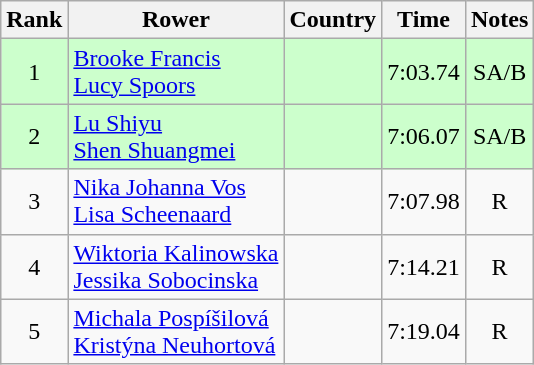<table class="wikitable" style="text-align:center">
<tr>
<th>Rank</th>
<th>Rower</th>
<th>Country</th>
<th>Time</th>
<th>Notes</th>
</tr>
<tr bgcolor=ccffcc>
<td>1</td>
<td align="left"><a href='#'>Brooke Francis</a><br><a href='#'>Lucy Spoors</a></td>
<td align="left"></td>
<td>7:03.74</td>
<td>SA/B</td>
</tr>
<tr bgcolor=ccffcc>
<td>2</td>
<td align="left"><a href='#'>Lu Shiyu</a><br><a href='#'>Shen Shuangmei</a></td>
<td align="left"></td>
<td>7:06.07</td>
<td>SA/B</td>
</tr>
<tr>
<td>3</td>
<td align="left"><a href='#'>Nika Johanna Vos</a><br><a href='#'>Lisa Scheenaard</a></td>
<td align="left"></td>
<td>7:07.98</td>
<td>R</td>
</tr>
<tr>
<td>4</td>
<td align="left"><a href='#'>Wiktoria Kalinowska</a><br><a href='#'>Jessika Sobocinska</a></td>
<td align="left"></td>
<td>7:14.21</td>
<td>R</td>
</tr>
<tr>
<td>5</td>
<td align="left"><a href='#'>Michala Pospíšilová</a><br><a href='#'>Kristýna Neuhortová</a></td>
<td align="left"></td>
<td>7:19.04</td>
<td>R</td>
</tr>
</table>
